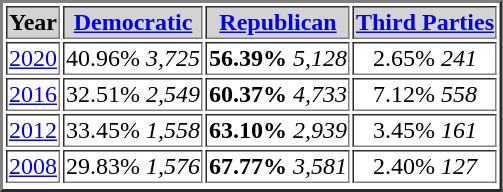<table border = "2">
<tr style="background:lightgrey;">
<th>Year</th>
<th><a href='#'>Democratic</a></th>
<th><a href='#'>Republican</a></th>
<th><a href='#'>Third Parties</a></th>
</tr>
<tr>
<td align="center" ><a href='#'>2020</a></td>
<td align="center" >40.96% <em>3,725</em></td>
<td align="center" ><strong>56.39%</strong> <em>5,128</em></td>
<td align="center" >2.65% <em>241</em></td>
</tr>
<tr>
<td align="center" ><a href='#'>2016</a></td>
<td align="center" >32.51% <em>2,549</em></td>
<td align="center" ><strong>60.37%</strong> <em>4,733</em></td>
<td align="center" >7.12% <em>558</em></td>
</tr>
<tr>
<td align="center" ><a href='#'>2012</a></td>
<td align="center" >33.45% <em>1,558</em></td>
<td align="center" ><strong>63.10%</strong> <em>2,939</em></td>
<td align="center" >3.45% <em>161</em></td>
</tr>
<tr>
<td align="center" ><a href='#'>2008</a></td>
<td align="center" >29.83% <em>1,576</em></td>
<td align="center" ><strong>67.77%</strong> <em>3,581</em></td>
<td align="center" >2.40% <em>127</em></td>
</tr>
<tr>
</tr>
</table>
